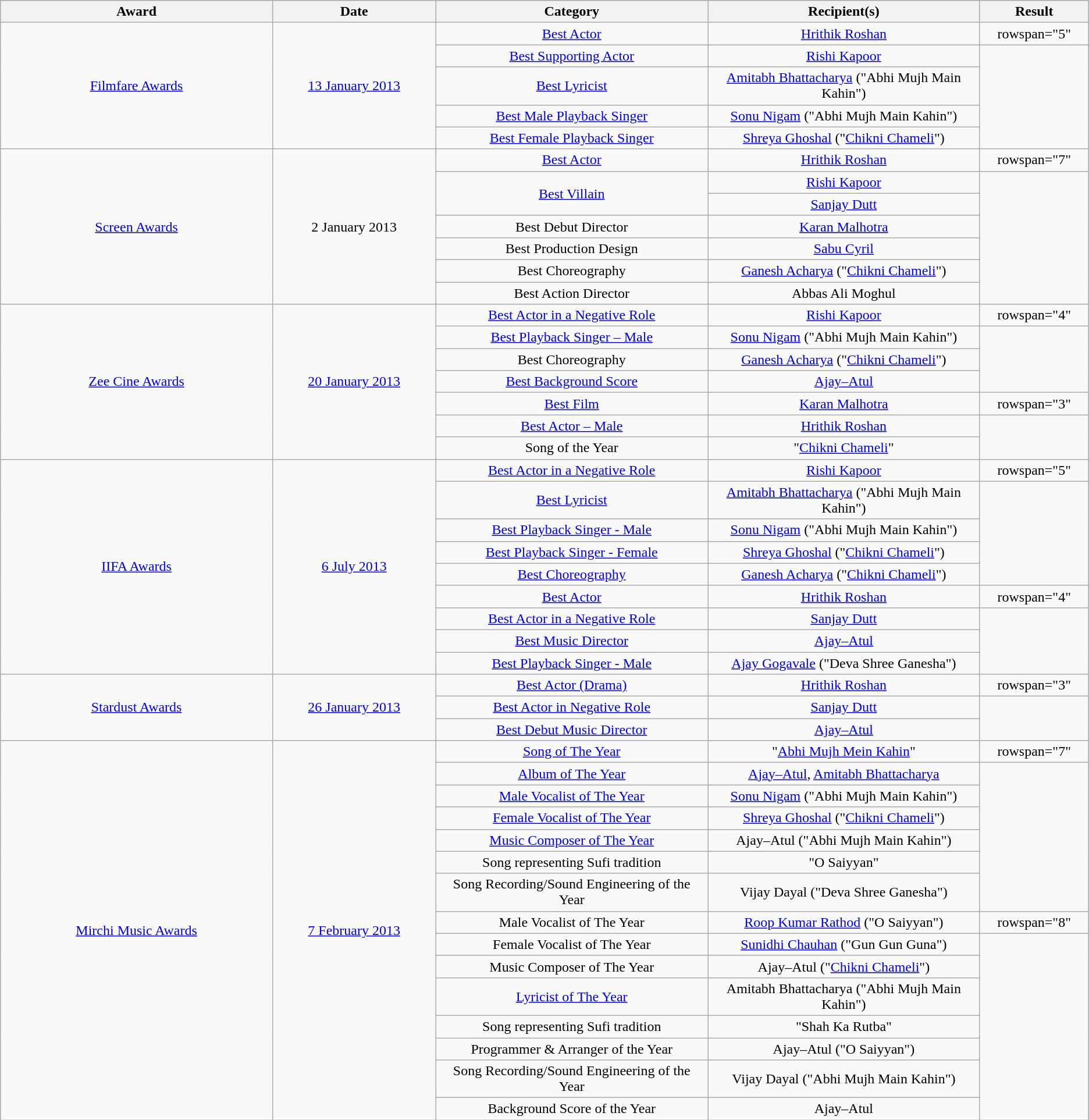<table class="wikitable" style="text-align:center;" >
<tr>
<th width="25%" scope="col">Award</th>
<th width="15%" scope="col">Date</th>
<th width="25%" scope="col">Category</th>
<th width="25%" scope="col">Recipient(s)</th>
<th width="10%" scope="col">Result</th>
</tr>
<tr>
<td rowspan="5"><a href='#'>Filmfare Awards</a></td>
<td rowspan="5"><a href='#'>13 January 2013</a></td>
<td><a href='#'>Best Actor</a></td>
<td><a href='#'>Hrithik Roshan</a></td>
<td>rowspan="5" </td>
</tr>
<tr>
<td><a href='#'>Best Supporting Actor</a></td>
<td><a href='#'>Rishi Kapoor</a></td>
</tr>
<tr>
<td><a href='#'>Best Lyricist</a></td>
<td><a href='#'>Amitabh Bhattacharya</a> ("Abhi Mujh Main Kahin")</td>
</tr>
<tr>
<td><a href='#'>Best Male Playback Singer</a></td>
<td><a href='#'>Sonu Nigam</a> ("Abhi Mujh Main Kahin")</td>
</tr>
<tr>
<td><a href='#'>Best Female Playback Singer</a></td>
<td><a href='#'>Shreya Ghoshal</a> ("<a href='#'>Chikni Chameli</a>")</td>
</tr>
<tr>
<td rowspan="7"><a href='#'>Screen Awards</a></td>
<td rowspan="7" style="text-align:center;">2 January 2013</td>
<td><a href='#'>Best Actor</a></td>
<td><a href='#'>Hrithik Roshan</a></td>
<td>rowspan="7" </td>
</tr>
<tr>
<td rowspan="2"><a href='#'>Best Villain</a></td>
<td><a href='#'>Rishi Kapoor</a></td>
</tr>
<tr>
<td><a href='#'>Sanjay Dutt</a></td>
</tr>
<tr>
<td>Best Debut Director</td>
<td><a href='#'>Karan Malhotra</a></td>
</tr>
<tr>
<td>Best Production Design</td>
<td><a href='#'>Sabu Cyril</a></td>
</tr>
<tr>
<td>Best Choreography</td>
<td><a href='#'>Ganesh Acharya</a> ("<a href='#'>Chikni Chameli</a>")</td>
</tr>
<tr>
<td>Best Action Director</td>
<td>Abbas Ali Moghul</td>
</tr>
<tr>
<td rowspan="7"><a href='#'>Zee Cine Awards</a></td>
<td rowspan="7"><a href='#'>20 January 2013</a></td>
<td><a href='#'>Best Actor in a Negative Role</a></td>
<td><a href='#'>Rishi Kapoor</a></td>
<td>rowspan="4" </td>
</tr>
<tr>
<td><a href='#'>Best Playback Singer – Male</a></td>
<td><a href='#'>Sonu Nigam</a> ("Abhi Mujh Main Kahin")</td>
</tr>
<tr>
<td>Best Choreography</td>
<td><a href='#'>Ganesh Acharya</a> ("<a href='#'>Chikni Chameli</a>")</td>
</tr>
<tr>
<td><a href='#'>Best Background Score</a></td>
<td><a href='#'>Ajay–Atul</a></td>
</tr>
<tr>
<td><a href='#'>Best Film</a></td>
<td><a href='#'>Karan Malhotra</a></td>
<td>rowspan="3" </td>
</tr>
<tr>
<td><a href='#'>Best Actor – Male</a></td>
<td><a href='#'>Hrithik Roshan</a></td>
</tr>
<tr>
<td>Song of the Year</td>
<td>"<a href='#'>Chikni Chameli</a>"<br></td>
</tr>
<tr>
<td rowspan="9"><a href='#'>IIFA Awards</a></td>
<td rowspan="9"><a href='#'>6 July 2013</a></td>
<td><a href='#'>Best Actor in a Negative Role</a></td>
<td><a href='#'>Rishi Kapoor</a></td>
<td>rowspan="5" </td>
</tr>
<tr>
<td><a href='#'>Best Lyricist</a></td>
<td><a href='#'>Amitabh Bhattacharya</a> ("Abhi Mujh Main Kahin")</td>
</tr>
<tr>
<td><a href='#'>Best Playback Singer - Male</a></td>
<td><a href='#'>Sonu Nigam</a> ("Abhi Mujh Main Kahin")</td>
</tr>
<tr>
<td><a href='#'>Best Playback Singer - Female</a></td>
<td><a href='#'>Shreya Ghoshal</a> ("<a href='#'>Chikni Chameli</a>")</td>
</tr>
<tr>
<td><a href='#'>Best Choreography</a></td>
<td><a href='#'>Ganesh Acharya</a> ("<a href='#'>Chikni Chameli</a>")<br></td>
</tr>
<tr>
<td><a href='#'>Best Actor</a></td>
<td><a href='#'>Hrithik Roshan</a></td>
<td>rowspan="4" </td>
</tr>
<tr>
<td><a href='#'>Best Actor in a Negative Role</a></td>
<td><a href='#'>Sanjay Dutt</a><br></td>
</tr>
<tr>
<td><a href='#'>Best Music Director</a></td>
<td><a href='#'>Ajay–Atul</a></td>
</tr>
<tr>
<td><a href='#'>Best Playback Singer - Male</a></td>
<td><a href='#'>Ajay Gogavale</a> ("Deva Shree Ganesha")</td>
</tr>
<tr>
<td rowspan="3"><a href='#'>Stardust Awards</a></td>
<td rowspan="3"><a href='#'>26 January 2013</a></td>
<td><a href='#'>Best Actor (Drama)</a></td>
<td><a href='#'>Hrithik Roshan</a></td>
<td>rowspan="3" </td>
</tr>
<tr>
<td><a href='#'>Best Actor in Negative Role</a></td>
<td><a href='#'>Sanjay Dutt</a></td>
</tr>
<tr>
<td><a href='#'>Best Debut Music Director</a></td>
<td><a href='#'>Ajay–Atul</a></td>
</tr>
<tr>
<td rowspan="15"><a href='#'>Mirchi Music Awards</a></td>
<td rowspan="15"><a href='#'>7 February 2013</a></td>
<td><a href='#'>Song of The Year</a></td>
<td>"<a href='#'>Abhi Mujh Mein Kahin</a>"</td>
<td>rowspan="7" </td>
</tr>
<tr>
<td><a href='#'>Album of The Year</a></td>
<td><a href='#'>Ajay–Atul</a>, <a href='#'>Amitabh Bhattacharya</a></td>
</tr>
<tr>
<td><a href='#'>Male Vocalist of The Year</a></td>
<td><a href='#'>Sonu Nigam</a> ("Abhi Mujh Main Kahin")</td>
</tr>
<tr>
<td><a href='#'>Female Vocalist of The Year</a></td>
<td><a href='#'>Shreya Ghoshal</a> ("<a href='#'>Chikni Chameli</a>")</td>
</tr>
<tr>
<td><a href='#'>Music Composer of The Year</a></td>
<td>Ajay–Atul ("Abhi Mujh Main Kahin")</td>
</tr>
<tr>
<td>Song representing Sufi tradition</td>
<td>"O Saiyyan"</td>
</tr>
<tr>
<td>Song Recording/Sound Engineering of the Year</td>
<td>Vijay Dayal ("Deva Shree Ganesha")</td>
</tr>
<tr>
<td>Male Vocalist of The Year</td>
<td><a href='#'>Roop Kumar Rathod</a> ("O Saiyyan")</td>
<td>rowspan="8" </td>
</tr>
<tr>
<td>Female Vocalist of The Year</td>
<td><a href='#'>Sunidhi Chauhan</a> ("Gun Gun Guna")</td>
</tr>
<tr>
<td>Music Composer of The Year</td>
<td>Ajay–Atul ("<a href='#'>Chikni Chameli</a>")</td>
</tr>
<tr>
<td><a href='#'>Lyricist of The Year</a></td>
<td>Amitabh Bhattacharya ("Abhi Mujh Main Kahin")</td>
</tr>
<tr>
<td>Song representing Sufi tradition</td>
<td>"Shah Ka Rutba"</td>
</tr>
<tr>
<td>Programmer & Arranger of the Year</td>
<td>Ajay–Atul ("O Saiyyan")</td>
</tr>
<tr>
<td>Song Recording/Sound Engineering of the Year</td>
<td>Vijay Dayal ("Abhi Mujh Main Kahin")</td>
</tr>
<tr>
<td>Background Score of the Year</td>
<td>Ajay–Atul</td>
</tr>
</table>
